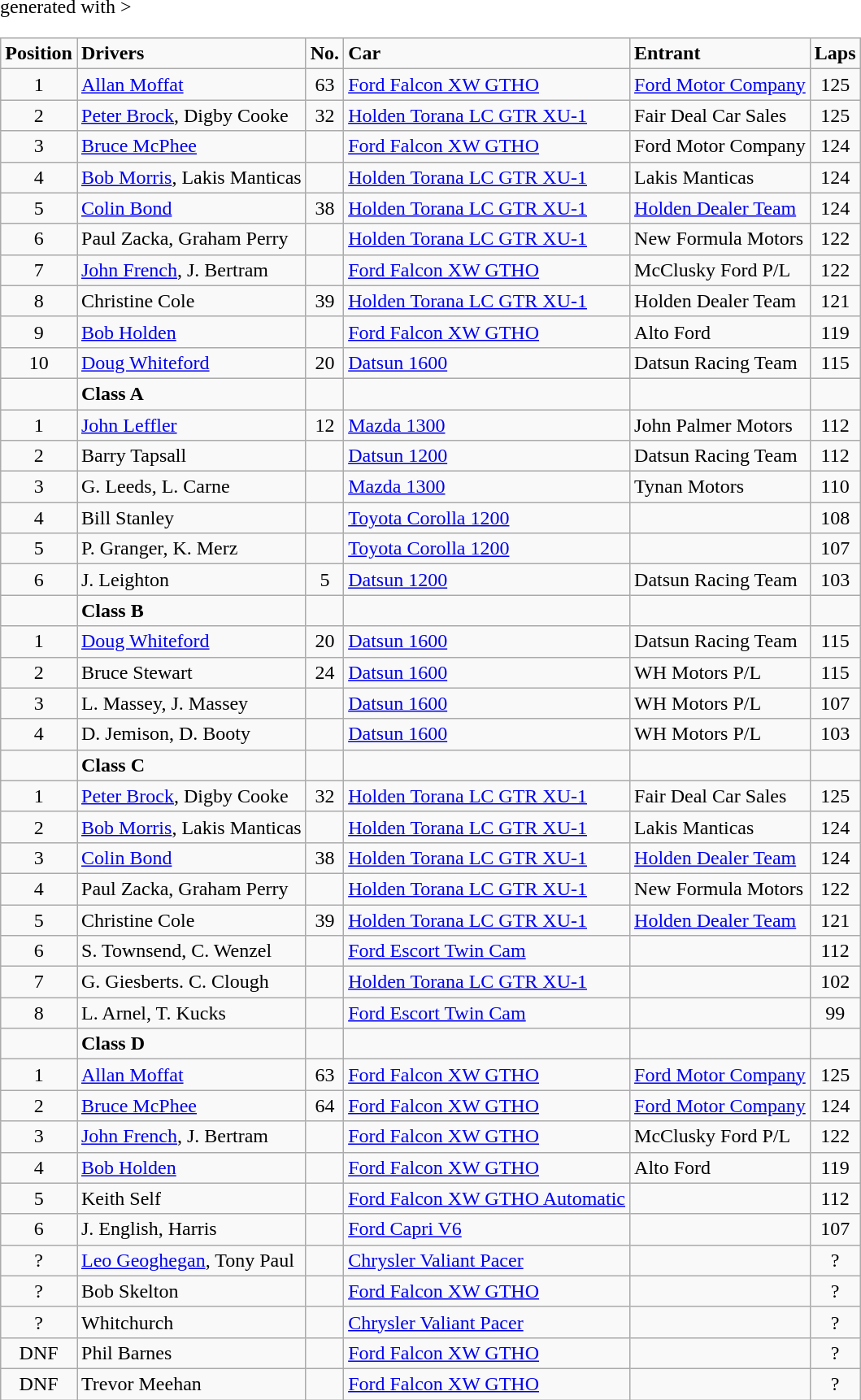<table class="wikitable" <hiddentext>generated with >
<tr style="font-weight:bold">
<td align="center">Position  </td>
<td>Drivers  </td>
<td align="center">No.  </td>
<td>Car  </td>
<td>Entrant  </td>
<td align="center">Laps  </td>
</tr>
<tr>
<td align="center">1</td>
<td><a href='#'>Allan Moffat</a></td>
<td align="center">63</td>
<td><a href='#'>Ford Falcon XW GTHO</a></td>
<td><a href='#'>Ford Motor Company</a></td>
<td align="center">125</td>
</tr>
<tr>
<td align="center">2</td>
<td><a href='#'>Peter Brock</a>, Digby Cooke</td>
<td align="center">32</td>
<td><a href='#'>Holden Torana LC GTR XU-1</a></td>
<td>Fair Deal Car Sales</td>
<td align="center">125</td>
</tr>
<tr>
<td align="center">3</td>
<td><a href='#'>Bruce McPhee</a></td>
<td align="center"></td>
<td><a href='#'>Ford Falcon XW GTHO</a></td>
<td>Ford Motor Company</td>
<td align="center">124</td>
</tr>
<tr>
<td align="center">4</td>
<td><a href='#'>Bob Morris</a>, Lakis Manticas</td>
<td align="center"></td>
<td><a href='#'>Holden Torana LC GTR XU-1</a></td>
<td>Lakis Manticas</td>
<td align="center">124</td>
</tr>
<tr>
<td align="center">5</td>
<td><a href='#'>Colin Bond</a></td>
<td align="center">38</td>
<td><a href='#'>Holden Torana LC GTR XU-1</a></td>
<td><a href='#'>Holden Dealer Team</a></td>
<td align="center">124</td>
</tr>
<tr>
<td align="center">6</td>
<td>Paul Zacka, Graham Perry</td>
<td align="center"></td>
<td><a href='#'>Holden Torana LC GTR XU-1</a></td>
<td>New Formula Motors</td>
<td align="center">122</td>
</tr>
<tr>
<td align="center">7</td>
<td><a href='#'>John French</a>, J. Bertram</td>
<td align="center"></td>
<td><a href='#'>Ford Falcon XW GTHO</a></td>
<td>McClusky Ford P/L</td>
<td align="center">122</td>
</tr>
<tr>
<td align="center">8</td>
<td>Christine Cole</td>
<td align="center">39</td>
<td><a href='#'>Holden Torana LC GTR XU-1</a></td>
<td>Holden Dealer Team</td>
<td align="center">121</td>
</tr>
<tr>
<td align="center">9</td>
<td><a href='#'>Bob Holden</a></td>
<td align="center"></td>
<td><a href='#'>Ford Falcon XW GTHO</a></td>
<td>Alto Ford</td>
<td align="center">119</td>
</tr>
<tr>
<td align="center">10</td>
<td><a href='#'>Doug Whiteford</a></td>
<td align="center">20</td>
<td><a href='#'>Datsun 1600</a></td>
<td>Datsun Racing Team</td>
<td align="center">115</td>
</tr>
<tr>
<td align="center"></td>
<td style="font-weight:bold">Class A</td>
<td style="font-weight:bold" align="center"></td>
<td></td>
<td></td>
<td align="center"></td>
</tr>
<tr>
<td align="center">1</td>
<td><a href='#'>John Leffler</a></td>
<td align="center">12 </td>
<td><a href='#'>Mazda 1300</a></td>
<td>John Palmer Motors</td>
<td align="center">112</td>
</tr>
<tr>
<td align="center">2</td>
<td>Barry Tapsall</td>
<td align="center"></td>
<td><a href='#'>Datsun 1200</a></td>
<td>Datsun Racing Team</td>
<td align="center">112</td>
</tr>
<tr>
<td align="center">3</td>
<td>G. Leeds, L. Carne</td>
<td align="center"></td>
<td><a href='#'>Mazda 1300</a></td>
<td>Tynan Motors</td>
<td align="center">110</td>
</tr>
<tr>
<td align="center">4</td>
<td>Bill Stanley</td>
<td align="center"></td>
<td><a href='#'>Toyota Corolla 1200</a></td>
<td></td>
<td align="center">108</td>
</tr>
<tr>
<td align="center">5</td>
<td>P. Granger, K. Merz</td>
<td align="center"></td>
<td><a href='#'>Toyota Corolla 1200</a></td>
<td></td>
<td align="center">107</td>
</tr>
<tr>
<td align="center">6</td>
<td>J. Leighton</td>
<td align="center">5</td>
<td><a href='#'>Datsun 1200</a></td>
<td>Datsun Racing Team</td>
<td align="center">103</td>
</tr>
<tr>
<td align="center"></td>
<td style="font-weight:bold">Class B</td>
<td style="font-weight:bold" align="center"></td>
<td></td>
<td></td>
<td align="center"></td>
</tr>
<tr>
<td align="center">1</td>
<td><a href='#'>Doug Whiteford</a></td>
<td align="center">20 </td>
<td><a href='#'>Datsun 1600</a></td>
<td>Datsun Racing Team</td>
<td align="center">115</td>
</tr>
<tr>
<td align="center">2</td>
<td>Bruce Stewart</td>
<td align="center">24 </td>
<td><a href='#'>Datsun 1600</a></td>
<td>WH Motors P/L</td>
<td align="center">115</td>
</tr>
<tr>
<td align="center">3</td>
<td>L. Massey, J. Massey</td>
<td align="center"></td>
<td><a href='#'>Datsun 1600</a></td>
<td>WH Motors P/L</td>
<td align="center">107</td>
</tr>
<tr>
<td align="center">4</td>
<td>D. Jemison, D. Booty</td>
<td align="center"></td>
<td><a href='#'>Datsun 1600</a></td>
<td>WH Motors P/L</td>
<td align="center">103</td>
</tr>
<tr>
<td align="center"></td>
<td style="font-weight:bold">Class C</td>
<td style="font-weight:bold" align="center"></td>
<td></td>
<td></td>
<td align="center"></td>
</tr>
<tr>
<td align="center">1</td>
<td><a href='#'>Peter Brock</a>, Digby Cooke</td>
<td align="center">32</td>
<td><a href='#'>Holden Torana LC GTR XU-1</a></td>
<td>Fair Deal Car Sales</td>
<td align="center">125</td>
</tr>
<tr>
<td align="center">2</td>
<td><a href='#'>Bob Morris</a>, Lakis Manticas</td>
<td align="center"></td>
<td><a href='#'>Holden Torana LC GTR XU-1</a></td>
<td>Lakis Manticas</td>
<td align="center">124</td>
</tr>
<tr>
<td align="center">3</td>
<td><a href='#'>Colin Bond</a></td>
<td align="center">38</td>
<td><a href='#'>Holden Torana LC GTR XU-1</a></td>
<td><a href='#'>Holden Dealer Team</a></td>
<td align="center">124</td>
</tr>
<tr>
<td align="center">4</td>
<td>Paul Zacka, Graham Perry</td>
<td align="center"></td>
<td><a href='#'>Holden Torana LC GTR XU-1</a></td>
<td>New Formula Motors</td>
<td align="center">122</td>
</tr>
<tr>
<td align="center">5</td>
<td>Christine Cole</td>
<td align="center">39</td>
<td><a href='#'>Holden Torana LC GTR XU-1</a></td>
<td><a href='#'>Holden Dealer Team</a></td>
<td align="center">121</td>
</tr>
<tr>
<td align="center">6</td>
<td>S. Townsend, C. Wenzel</td>
<td align="center"></td>
<td><a href='#'>Ford Escort Twin Cam</a></td>
<td></td>
<td align="center">112</td>
</tr>
<tr>
<td align="center">7</td>
<td>G. Giesberts. C. Clough</td>
<td align="center"></td>
<td><a href='#'>Holden Torana LC GTR XU-1</a></td>
<td></td>
<td align="center">102</td>
</tr>
<tr>
<td align="center">8</td>
<td>L. Arnel, T. Kucks</td>
<td align="center"></td>
<td><a href='#'>Ford Escort Twin Cam</a></td>
<td></td>
<td align="center">99</td>
</tr>
<tr>
<td align="center"></td>
<td style="font-weight:bold">Class D</td>
<td style="font-weight:bold" align="center"></td>
<td></td>
<td></td>
<td align="center"></td>
</tr>
<tr>
<td align="center">1</td>
<td><a href='#'>Allan Moffat</a></td>
<td align="center">63</td>
<td><a href='#'>Ford Falcon XW GTHO</a></td>
<td><a href='#'>Ford Motor Company</a></td>
<td align="center">125</td>
</tr>
<tr>
<td align="center">2</td>
<td><a href='#'>Bruce McPhee</a></td>
<td align="center">64</td>
<td><a href='#'>Ford Falcon XW GTHO</a></td>
<td><a href='#'>Ford Motor Company</a></td>
<td align="center">124</td>
</tr>
<tr>
<td align="center">3</td>
<td><a href='#'>John French</a>, J. Bertram</td>
<td align="center"></td>
<td><a href='#'>Ford Falcon XW GTHO</a></td>
<td>McClusky Ford P/L</td>
<td align="center">122</td>
</tr>
<tr>
<td align="center">4</td>
<td><a href='#'>Bob Holden</a></td>
<td align="center"></td>
<td><a href='#'>Ford Falcon XW GTHO</a></td>
<td>Alto Ford</td>
<td align="center">119</td>
</tr>
<tr>
<td align="center">5</td>
<td>Keith Self</td>
<td align="center"></td>
<td><a href='#'>Ford Falcon XW GTHO Automatic</a></td>
<td></td>
<td align="center">112</td>
</tr>
<tr>
<td align="center">6</td>
<td>J. English, Harris</td>
<td align="center"></td>
<td><a href='#'>Ford Capri V6</a></td>
<td></td>
<td align="center">107</td>
</tr>
<tr>
<td align="center">?</td>
<td><a href='#'>Leo Geoghegan</a>, Tony Paul</td>
<td align="center"></td>
<td><a href='#'>Chrysler Valiant Pacer</a></td>
<td></td>
<td align="center">?</td>
</tr>
<tr>
<td align="center">?</td>
<td>Bob Skelton</td>
<td align="center"></td>
<td><a href='#'>Ford Falcon XW GTHO</a></td>
<td></td>
<td align="center">?</td>
</tr>
<tr>
<td align="center">?</td>
<td>Whitchurch</td>
<td align="center"></td>
<td><a href='#'>Chrysler Valiant Pacer</a></td>
<td></td>
<td align="center">?</td>
</tr>
<tr>
<td align="center">DNF</td>
<td>Phil Barnes</td>
<td align="center"></td>
<td><a href='#'>Ford Falcon XW GTHO</a></td>
<td></td>
<td align="center">?</td>
</tr>
<tr>
<td align="center">DNF</td>
<td>Trevor Meehan</td>
<td align="center"></td>
<td><a href='#'>Ford Falcon XW GTHO</a></td>
<td></td>
<td align="center">?</td>
</tr>
</table>
